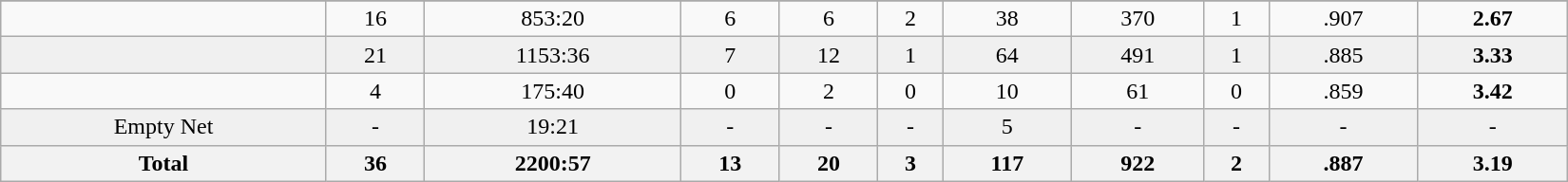<table class="wikitable sortable" width =1100>
<tr align="center">
</tr>
<tr align="center" bgcolor="">
<td></td>
<td>16</td>
<td>853:20</td>
<td>6</td>
<td>6</td>
<td>2</td>
<td>38</td>
<td>370</td>
<td>1</td>
<td>.907</td>
<td><strong>2.67</strong></td>
</tr>
<tr align="center" bgcolor="f0f0f0">
<td></td>
<td>21</td>
<td>1153:36</td>
<td>7</td>
<td>12</td>
<td>1</td>
<td>64</td>
<td>491</td>
<td>1</td>
<td>.885</td>
<td><strong>3.33</strong></td>
</tr>
<tr align="center" bgcolor="">
<td></td>
<td>4</td>
<td>175:40</td>
<td>0</td>
<td>2</td>
<td>0</td>
<td>10</td>
<td>61</td>
<td>0</td>
<td>.859</td>
<td><strong>3.42</strong></td>
</tr>
<tr align="center" bgcolor="f0f0f0">
<td>Empty Net</td>
<td>-</td>
<td>19:21</td>
<td>-</td>
<td>-</td>
<td>-</td>
<td>5</td>
<td>-</td>
<td>-</td>
<td>-</td>
<td>-</td>
</tr>
<tr>
<th>Total</th>
<th>36</th>
<th>2200:57</th>
<th>13</th>
<th>20</th>
<th>3</th>
<th>117</th>
<th>922</th>
<th>2</th>
<th>.887</th>
<th>3.19</th>
</tr>
</table>
